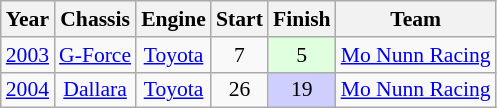<table class="wikitable" style="text-align:center; font-size:90%">
<tr>
<th>Year</th>
<th>Chassis</th>
<th>Engine</th>
<th>Start</th>
<th>Finish</th>
<th>Team</th>
</tr>
<tr>
<td><a href='#'>2003</a></td>
<td><a href='#'>G-Force</a></td>
<td><a href='#'>Toyota</a></td>
<td>7</td>
<td style="background:#DFFFDF;">5</td>
<td nowrap><a href='#'>Mo Nunn Racing</a></td>
</tr>
<tr>
<td><a href='#'>2004</a></td>
<td><a href='#'>Dallara</a></td>
<td><a href='#'>Toyota</a></td>
<td>26</td>
<td style="background:#CFCFFF;">19</td>
<td nowrap><a href='#'>Mo Nunn Racing</a></td>
</tr>
</table>
